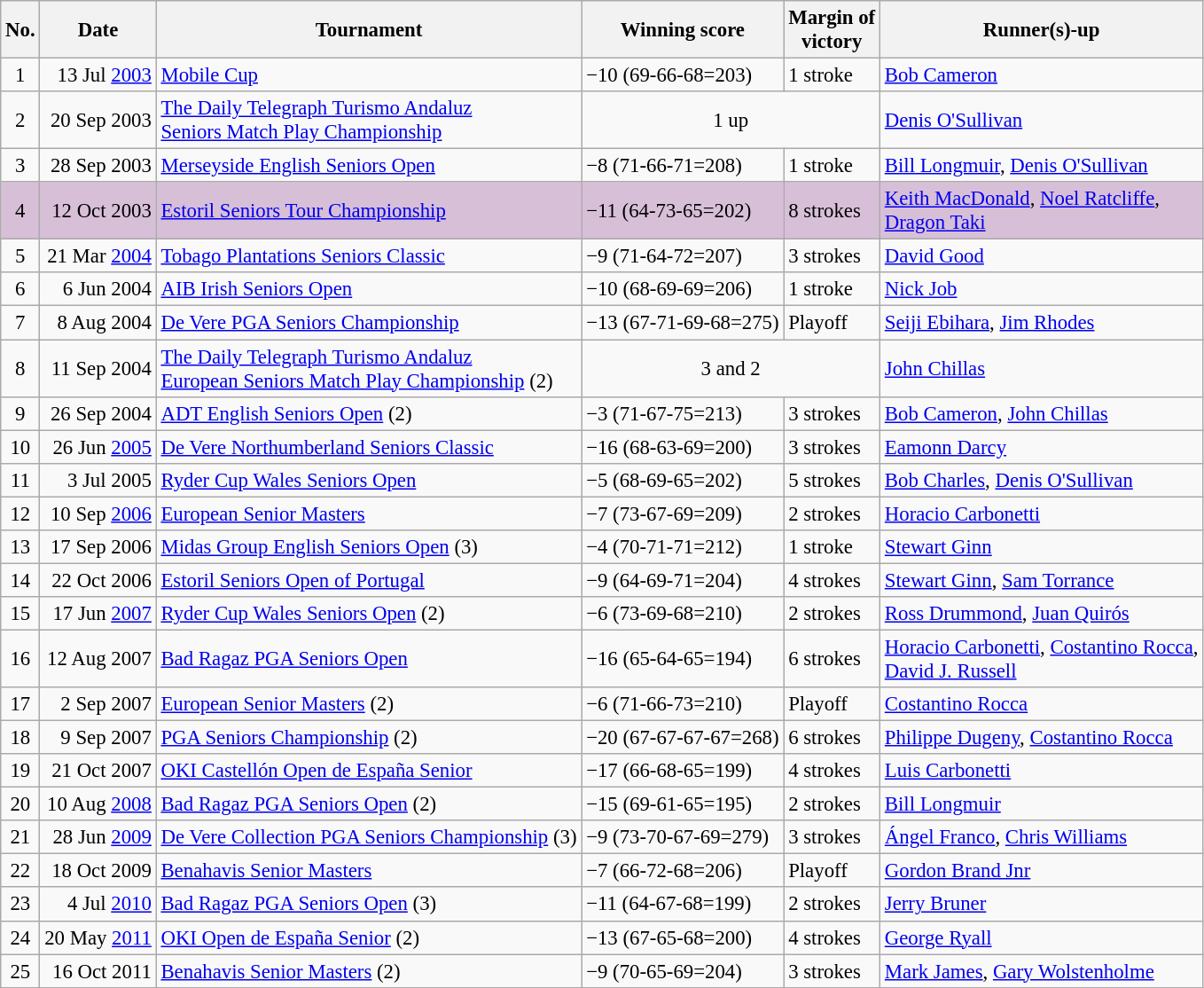<table class="wikitable" style="font-size:95%;">
<tr>
<th>No.</th>
<th>Date</th>
<th>Tournament</th>
<th>Winning score</th>
<th>Margin of<br>victory</th>
<th>Runner(s)-up</th>
</tr>
<tr>
<td align=center>1</td>
<td align=right>13 Jul <a href='#'>2003</a></td>
<td><a href='#'>Mobile Cup</a></td>
<td>−10 (69-66-68=203)</td>
<td>1 stroke</td>
<td> <a href='#'>Bob Cameron</a></td>
</tr>
<tr>
<td align=center>2</td>
<td align=right>20 Sep 2003</td>
<td><a href='#'>The Daily Telegraph Turismo Andaluz<br>Seniors Match Play Championship</a></td>
<td colspan=2 align=center>1 up</td>
<td> <a href='#'>Denis O'Sullivan</a></td>
</tr>
<tr>
<td align=center>3</td>
<td align=right>28 Sep 2003</td>
<td><a href='#'>Merseyside English Seniors Open</a></td>
<td>−8 (71-66-71=208)</td>
<td>1 stroke</td>
<td> <a href='#'>Bill Longmuir</a>,  <a href='#'>Denis O'Sullivan</a></td>
</tr>
<tr style="background:thistle;">
<td align=center>4</td>
<td align=right>12 Oct 2003</td>
<td><a href='#'>Estoril Seniors Tour Championship</a></td>
<td>−11 (64-73-65=202)</td>
<td>8 strokes</td>
<td> <a href='#'>Keith MacDonald</a>,  <a href='#'>Noel Ratcliffe</a>,<br> <a href='#'>Dragon Taki</a></td>
</tr>
<tr>
<td align=center>5</td>
<td align=right>21 Mar <a href='#'>2004</a></td>
<td><a href='#'>Tobago Plantations Seniors Classic</a></td>
<td>−9 (71-64-72=207)</td>
<td>3 strokes</td>
<td> <a href='#'>David Good</a></td>
</tr>
<tr>
<td align=center>6</td>
<td align=right>6 Jun 2004</td>
<td><a href='#'>AIB Irish Seniors Open</a></td>
<td>−10 (68-69-69=206)</td>
<td>1 stroke</td>
<td> <a href='#'>Nick Job</a></td>
</tr>
<tr>
<td align=center>7</td>
<td align=right>8 Aug 2004</td>
<td><a href='#'>De Vere PGA Seniors Championship</a></td>
<td>−13 (67-71-69-68=275)</td>
<td>Playoff</td>
<td> <a href='#'>Seiji Ebihara</a>,  <a href='#'>Jim Rhodes</a></td>
</tr>
<tr>
<td align=center>8</td>
<td align=right>11 Sep 2004</td>
<td><a href='#'>The Daily Telegraph Turismo Andaluz<br>European Seniors Match Play Championship</a> (2)</td>
<td colspan=2 align=center>3 and 2</td>
<td> <a href='#'>John Chillas</a></td>
</tr>
<tr>
<td align=center>9</td>
<td align=right>26 Sep 2004</td>
<td><a href='#'>ADT English Seniors Open</a> (2)</td>
<td>−3 (71-67-75=213)</td>
<td>3 strokes</td>
<td> <a href='#'>Bob Cameron</a>,  <a href='#'>John Chillas</a></td>
</tr>
<tr>
<td align=center>10</td>
<td align=right>26 Jun <a href='#'>2005</a></td>
<td><a href='#'>De Vere Northumberland Seniors Classic</a></td>
<td>−16 (68-63-69=200)</td>
<td>3 strokes</td>
<td> <a href='#'>Eamonn Darcy</a></td>
</tr>
<tr>
<td align=center>11</td>
<td align=right>3 Jul 2005</td>
<td><a href='#'>Ryder Cup Wales Seniors Open</a></td>
<td>−5 (68-69-65=202)</td>
<td>5 strokes</td>
<td> <a href='#'>Bob Charles</a>,  <a href='#'>Denis O'Sullivan</a></td>
</tr>
<tr>
<td align=center>12</td>
<td align=right>10 Sep <a href='#'>2006</a></td>
<td><a href='#'>European Senior Masters</a></td>
<td>−7 (73-67-69=209)</td>
<td>2 strokes</td>
<td> <a href='#'>Horacio Carbonetti</a></td>
</tr>
<tr>
<td align=center>13</td>
<td align=right>17 Sep 2006</td>
<td><a href='#'>Midas Group English Seniors Open</a> (3)</td>
<td>−4 (70-71-71=212)</td>
<td>1 stroke</td>
<td> <a href='#'>Stewart Ginn</a></td>
</tr>
<tr>
<td align=center>14</td>
<td align=right>22 Oct 2006</td>
<td><a href='#'>Estoril Seniors Open of Portugal</a></td>
<td>−9 (64-69-71=204)</td>
<td>4 strokes</td>
<td> <a href='#'>Stewart Ginn</a>,  <a href='#'>Sam Torrance</a></td>
</tr>
<tr>
<td align=center>15</td>
<td align=right>17 Jun <a href='#'>2007</a></td>
<td><a href='#'>Ryder Cup Wales Seniors Open</a> (2)</td>
<td>−6 (73-69-68=210)</td>
<td>2 strokes</td>
<td> <a href='#'>Ross Drummond</a>,  <a href='#'>Juan Quirós</a></td>
</tr>
<tr>
<td align=center>16</td>
<td align=right>12 Aug 2007</td>
<td><a href='#'>Bad Ragaz PGA Seniors Open</a></td>
<td>−16 (65-64-65=194)</td>
<td>6 strokes</td>
<td> <a href='#'>Horacio Carbonetti</a>,  <a href='#'>Costantino Rocca</a>,<br> <a href='#'>David J. Russell</a></td>
</tr>
<tr>
<td align=center>17</td>
<td align=right>2 Sep 2007</td>
<td><a href='#'>European Senior Masters</a> (2)</td>
<td>−6 (71-66-73=210)</td>
<td>Playoff</td>
<td> <a href='#'>Costantino Rocca</a></td>
</tr>
<tr>
<td align=center>18</td>
<td align=right>9 Sep 2007</td>
<td><a href='#'>PGA Seniors Championship</a> (2)</td>
<td>−20 (67-67-67-67=268)</td>
<td>6 strokes</td>
<td> <a href='#'>Philippe Dugeny</a>,  <a href='#'>Costantino Rocca</a></td>
</tr>
<tr>
<td align=center>19</td>
<td align=right>21 Oct 2007</td>
<td><a href='#'>OKI Castellón Open de España Senior</a></td>
<td>−17 (66-68-65=199)</td>
<td>4 strokes</td>
<td> <a href='#'>Luis Carbonetti</a></td>
</tr>
<tr>
<td align=center>20</td>
<td align=right>10 Aug <a href='#'>2008</a></td>
<td><a href='#'>Bad Ragaz PGA Seniors Open</a> (2)</td>
<td>−15 (69-61-65=195)</td>
<td>2 strokes</td>
<td> <a href='#'>Bill Longmuir</a></td>
</tr>
<tr>
<td align=center>21</td>
<td align=right>28 Jun <a href='#'>2009</a></td>
<td><a href='#'>De Vere Collection PGA Seniors Championship</a> (3)</td>
<td>−9 (73-70-67-69=279)</td>
<td>3 strokes</td>
<td> <a href='#'>Ángel Franco</a>,  <a href='#'>Chris Williams</a></td>
</tr>
<tr>
<td align=center>22</td>
<td align=right>18 Oct 2009</td>
<td><a href='#'>Benahavis Senior Masters</a></td>
<td>−7 (66-72-68=206)</td>
<td>Playoff</td>
<td> <a href='#'>Gordon Brand Jnr</a></td>
</tr>
<tr>
<td align=center>23</td>
<td align=right>4 Jul <a href='#'>2010</a></td>
<td><a href='#'>Bad Ragaz PGA Seniors Open</a> (3)</td>
<td>−11 (64-67-68=199)</td>
<td>2 strokes</td>
<td> <a href='#'>Jerry Bruner</a></td>
</tr>
<tr>
<td align=center>24</td>
<td align=right>20 May <a href='#'>2011</a></td>
<td><a href='#'>OKI Open de España Senior</a> (2)</td>
<td>−13 (67-65-68=200)</td>
<td>4 strokes</td>
<td> <a href='#'>George Ryall</a></td>
</tr>
<tr>
<td align=center>25</td>
<td align=right>16 Oct 2011</td>
<td><a href='#'>Benahavis Senior Masters</a> (2)</td>
<td>−9 (70-65-69=204)</td>
<td>3 strokes</td>
<td> <a href='#'>Mark James</a>,  <a href='#'>Gary Wolstenholme</a></td>
</tr>
</table>
